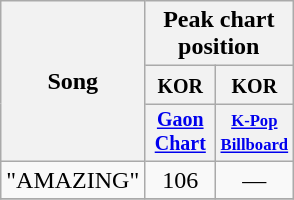<table class="wikitable sortable" style="text-align:center;">
<tr>
<th rowspan="3">Song</th>
<th colspan="9">Peak chart position</th>
</tr>
<tr>
<th colspan="1" width="40"><small>KOR</small></th>
<th colspan width="40"><small>KOR</small></th>
</tr>
<tr style="font-size:smaller;">
<th><a href='#'>Gaon Chart</a></th>
<th width="30"><small><a href='#'>K-Pop</a> <a href='#'>Billboard</a></small></th>
</tr>
<tr>
<td align="left">"AMAZING"</td>
<td>106</td>
<td>—</td>
</tr>
<tr>
</tr>
</table>
